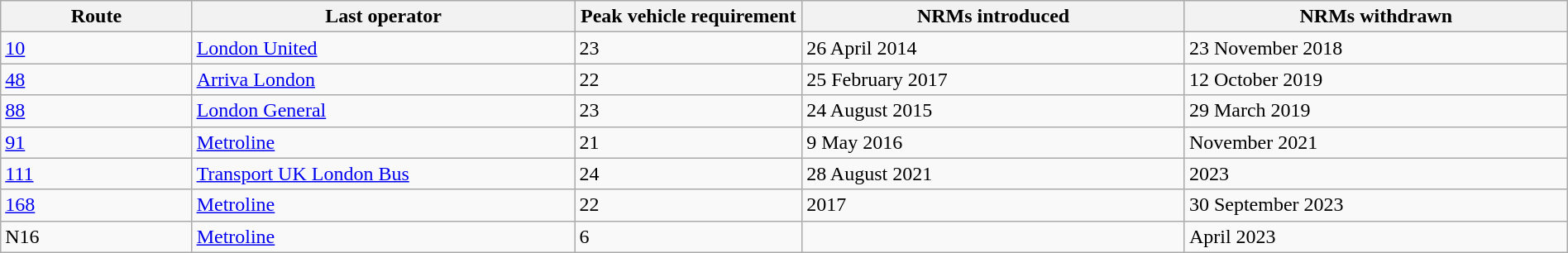<table class="wikitable sortable"  style="width:100%;">
<tr>
<th style="width:5%;">Route</th>
<th style="width:10%;">Last operator</th>
<th style="width:5%;">Peak vehicle requirement</th>
<th style="width:10%;">NRMs introduced</th>
<th style="width:10%;">NRMs withdrawn</th>
</tr>
<tr>
<td><a href='#'>10</a></td>
<td><a href='#'>London United</a></td>
<td>23</td>
<td>26 April 2014</td>
<td>23 November 2018</td>
</tr>
<tr>
<td><a href='#'>48</a></td>
<td><a href='#'>Arriva London</a></td>
<td>22</td>
<td>25 February 2017</td>
<td>12 October 2019</td>
</tr>
<tr>
<td><a href='#'>88</a></td>
<td><a href='#'>London General</a></td>
<td>23</td>
<td>24 August 2015</td>
<td>29 March 2019</td>
</tr>
<tr>
<td><a href='#'>91</a></td>
<td><a href='#'>Metroline</a></td>
<td>21</td>
<td>9 May 2016</td>
<td>November 2021</td>
</tr>
<tr>
<td><a href='#'>111</a></td>
<td><a href='#'>Transport UK London Bus</a></td>
<td>24</td>
<td>28 August 2021</td>
<td>2023</td>
</tr>
<tr>
<td><a href='#'>168</a></td>
<td><a href='#'>Metroline</a></td>
<td>22</td>
<td>2017</td>
<td>30 September 2023</td>
</tr>
<tr>
<td>N16</td>
<td><a href='#'>Metroline</a></td>
<td>6</td>
<td></td>
<td>April 2023</td>
</tr>
</table>
